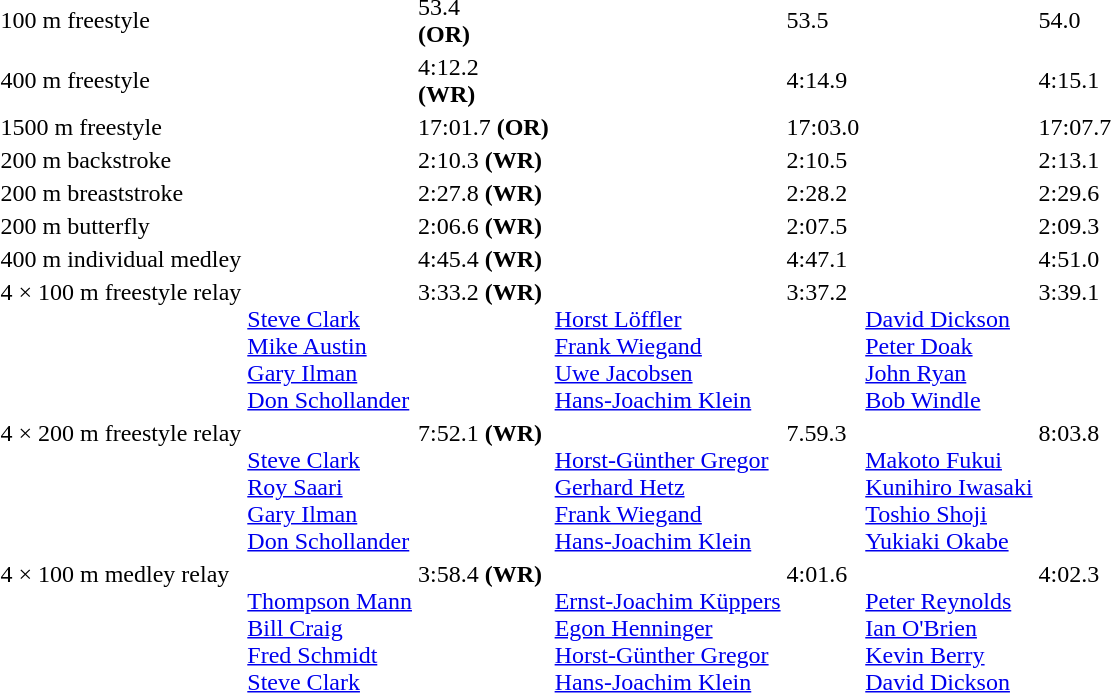<table>
<tr>
<td>100 m freestyle<br></td>
<td></td>
<td>53.4 <br> <strong>(OR)</strong></td>
<td></td>
<td>53.5</td>
<td></td>
<td>54.0</td>
</tr>
<tr>
<td>400 m freestyle<br></td>
<td></td>
<td>4:12.2 <br> <strong>(WR)</strong></td>
<td></td>
<td>4:14.9</td>
<td></td>
<td>4:15.1</td>
</tr>
<tr>
<td>1500 m freestyle<br></td>
<td></td>
<td>17:01.7 <strong>(OR)</strong></td>
<td></td>
<td>17:03.0</td>
<td></td>
<td>17:07.7</td>
</tr>
<tr>
<td>200 m backstroke<br></td>
<td></td>
<td>2:10.3 <strong>(WR)</strong></td>
<td></td>
<td>2:10.5</td>
<td></td>
<td>2:13.1</td>
</tr>
<tr>
<td>200 m breaststroke<br></td>
<td></td>
<td>2:27.8 <strong>(WR)</strong></td>
<td></td>
<td>2:28.2</td>
<td></td>
<td>2:29.6</td>
</tr>
<tr>
<td>200 m butterfly<br></td>
<td></td>
<td>2:06.6 <strong>(WR)</strong></td>
<td></td>
<td>2:07.5</td>
<td></td>
<td>2:09.3</td>
</tr>
<tr>
<td>400 m individual medley<br></td>
<td></td>
<td>4:45.4 <strong>(WR)</strong></td>
<td></td>
<td>4:47.1</td>
<td></td>
<td>4:51.0</td>
</tr>
<tr valign="top">
<td>4 × 100 m freestyle relay<br></td>
<td><br><a href='#'>Steve Clark</a><br><a href='#'>Mike Austin</a><br><a href='#'>Gary Ilman</a><br><a href='#'>Don Schollander</a></td>
<td>3:33.2 <strong>(WR)</strong></td>
<td><br><a href='#'>Horst Löffler</a><br><a href='#'>Frank Wiegand</a><br><a href='#'>Uwe Jacobsen</a><br><a href='#'>Hans-Joachim Klein</a></td>
<td>3:37.2</td>
<td><br><a href='#'>David Dickson</a><br><a href='#'>Peter Doak</a><br><a href='#'>John Ryan</a><br><a href='#'>Bob Windle</a></td>
<td>3:39.1</td>
</tr>
<tr valign="top">
<td>4 × 200 m freestyle relay<br></td>
<td><br><a href='#'>Steve Clark</a><br><a href='#'>Roy Saari</a><br><a href='#'>Gary Ilman</a><br><a href='#'>Don Schollander</a></td>
<td>7:52.1 <strong>(WR)</strong></td>
<td><br><a href='#'>Horst-Günther Gregor</a><br><a href='#'>Gerhard Hetz</a><br><a href='#'>Frank Wiegand</a><br><a href='#'>Hans-Joachim Klein</a></td>
<td>7.59.3</td>
<td><br><a href='#'>Makoto Fukui</a><br><a href='#'>Kunihiro Iwasaki</a><br><a href='#'>Toshio Shoji</a><br><a href='#'>Yukiaki Okabe</a></td>
<td>8:03.8</td>
</tr>
<tr valign="top">
<td>4 × 100 m medley relay<br></td>
<td><br><a href='#'>Thompson Mann</a><br><a href='#'>Bill Craig</a><br><a href='#'>Fred Schmidt</a><br><a href='#'>Steve Clark</a></td>
<td>3:58.4 <strong>(WR)</strong></td>
<td><br><a href='#'>Ernst-Joachim Küppers</a><br><a href='#'>Egon Henninger</a><br><a href='#'>Horst-Günther Gregor</a><br><a href='#'>Hans-Joachim Klein</a></td>
<td>4:01.6</td>
<td><br><a href='#'>Peter Reynolds</a><br><a href='#'>Ian O'Brien</a><br><a href='#'>Kevin Berry</a><br><a href='#'>David Dickson</a></td>
<td>4:02.3</td>
</tr>
</table>
